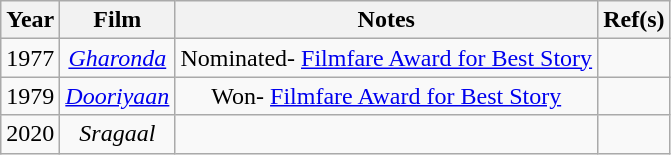<table class="wikitable" style="text-align:center;">
<tr>
<th>Year</th>
<th>Film</th>
<th>Notes</th>
<th>Ref(s)</th>
</tr>
<tr>
<td>1977</td>
<td><em><a href='#'>Gharonda</a></em></td>
<td>Nominated- <a href='#'>Filmfare Award for Best Story</a></td>
<td></td>
</tr>
<tr>
<td>1979</td>
<td><em><a href='#'>Dooriyaan</a></em></td>
<td>Won- <a href='#'>Filmfare Award for Best Story</a></td>
<td></td>
</tr>
<tr>
<td>2020</td>
<td><em>Sragaal</em></td>
<td></td>
<td></td>
</tr>
</table>
